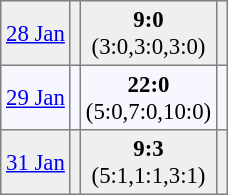<table bgcolor="#f7f8ff" cellpadding="3" cellspacing="0" border="1" style="font-size: 95%; border: gray solid 1px; border-collapse: collapse;">
<tr bgcolor="#EFEFEF">
<td><a href='#'>28 Jan</a></td>
<td></td>
<td align="center"><strong>9:0</strong><br>(3:0,3:0,3:0)</td>
<td></td>
</tr>
<tr>
<td><a href='#'>29 Jan</a></td>
<td></td>
<td align="center"><strong>22:0</strong><br>(5:0,7:0,10:0)</td>
<td></td>
</tr>
<tr bgcolor="#EFEFEF">
<td><a href='#'>31 Jan</a></td>
<td></td>
<td align="center"><strong>9:3</strong><br>(5:1,1:1,3:1)</td>
<td></td>
</tr>
</table>
